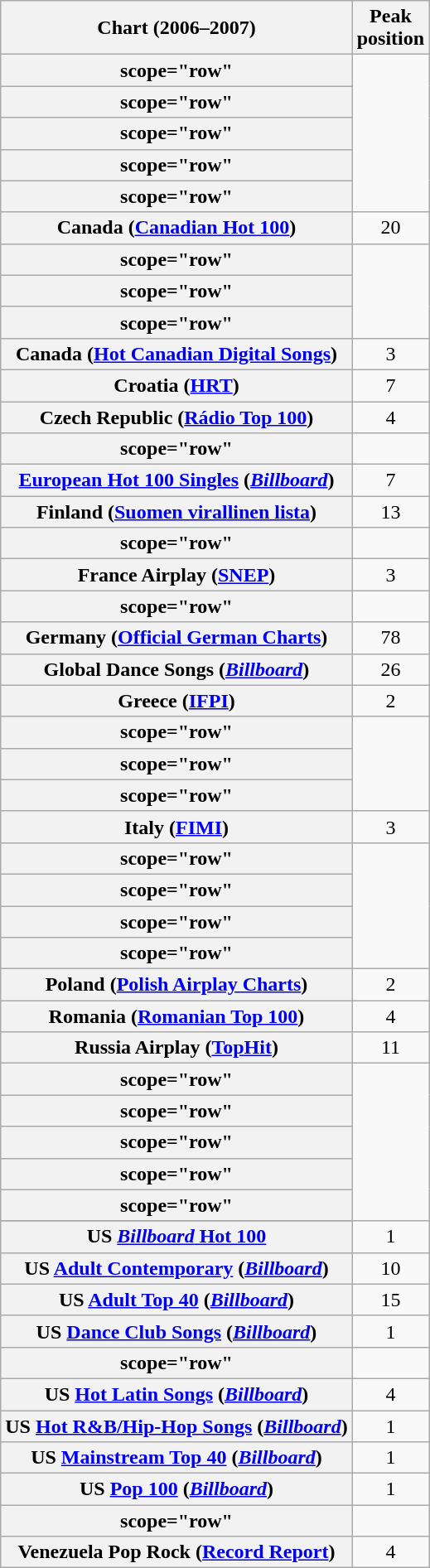<table class="wikitable sortable plainrowheaders" style="text-align:center">
<tr>
<th scope="col">Chart (2006–2007)</th>
<th scope="col">Peak<br>position</th>
</tr>
<tr>
<th>scope="row" </th>
</tr>
<tr>
<th>scope="row" </th>
</tr>
<tr>
<th>scope="row" </th>
</tr>
<tr>
<th>scope="row" </th>
</tr>
<tr>
<th>scope="row" </th>
</tr>
<tr>
<th scope="row">Canada (<a href='#'>Canadian Hot 100</a>)</th>
<td>20</td>
</tr>
<tr>
<th>scope="row" </th>
</tr>
<tr>
<th>scope="row" </th>
</tr>
<tr>
<th>scope="row" </th>
</tr>
<tr>
<th scope="row">Canada (<a href='#'>Hot Canadian Digital Songs</a>)</th>
<td>3</td>
</tr>
<tr>
<th scope="row">Croatia (<a href='#'>HRT</a>)</th>
<td>7</td>
</tr>
<tr>
<th scope="row">Czech Republic (<a href='#'>Rádio Top 100</a>)</th>
<td>4</td>
</tr>
<tr>
<th>scope="row" </th>
</tr>
<tr>
<th scope="row"><a href='#'>European Hot 100 Singles</a> (<em><a href='#'>Billboard</a></em>)</th>
<td>7</td>
</tr>
<tr>
<th scope="row">Finland (<a href='#'>Suomen virallinen lista</a>)<br></th>
<td>13</td>
</tr>
<tr>
<th>scope="row" </th>
</tr>
<tr>
<th scope="row">France Airplay (<a href='#'>SNEP</a>)</th>
<td>3</td>
</tr>
<tr>
<th>scope="row" </th>
</tr>
<tr>
<th scope="row">Germany (<a href='#'>Official German Charts</a>)<br></th>
<td>78</td>
</tr>
<tr>
<th scope="row">Global Dance Songs (<em><a href='#'>Billboard</a></em>)</th>
<td>26</td>
</tr>
<tr>
<th scope="row">Greece (<a href='#'>IFPI</a>)</th>
<td>2</td>
</tr>
<tr>
<th>scope="row" </th>
</tr>
<tr>
<th>scope="row" </th>
</tr>
<tr>
<th>scope="row" </th>
</tr>
<tr>
<th scope="row">Italy (<a href='#'>FIMI</a>)<br></th>
<td>3</td>
</tr>
<tr>
<th>scope="row" </th>
</tr>
<tr>
<th>scope="row" </th>
</tr>
<tr>
<th>scope="row" </th>
</tr>
<tr>
<th>scope="row" </th>
</tr>
<tr>
<th scope="row">Poland (<a href='#'>Polish Airplay Charts</a>)</th>
<td>2</td>
</tr>
<tr>
<th scope="row">Romania (<a href='#'>Romanian Top 100</a>)</th>
<td>4</td>
</tr>
<tr>
<th scope="row">Russia Airplay (<a href='#'>TopHit</a>)</th>
<td>11</td>
</tr>
<tr>
<th>scope="row" </th>
</tr>
<tr>
<th>scope="row" </th>
</tr>
<tr>
<th>scope="row" </th>
</tr>
<tr>
<th>scope="row" </th>
</tr>
<tr>
<th>scope="row" </th>
</tr>
<tr>
</tr>
<tr>
<th scope="row">US <a href='#'><em>Billboard</em> Hot 100</a></th>
<td>1</td>
</tr>
<tr>
<th scope="row">US <a href='#'>Adult Contemporary</a> (<em><a href='#'>Billboard</a></em>)</th>
<td>10</td>
</tr>
<tr>
<th scope="row">US <a href='#'>Adult Top 40</a> (<em><a href='#'>Billboard</a></em>)</th>
<td>15</td>
</tr>
<tr>
<th scope="row">US <a href='#'>Dance Club Songs</a> (<em><a href='#'>Billboard</a></em>)</th>
<td>1</td>
</tr>
<tr>
<th>scope="row" </th>
</tr>
<tr>
<th scope="row">US <a href='#'>Hot Latin Songs</a> (<em><a href='#'>Billboard</a></em>)<br></th>
<td>4</td>
</tr>
<tr>
<th scope="row">US <a href='#'>Hot R&B/Hip-Hop Songs</a> (<em><a href='#'>Billboard</a></em>)</th>
<td>1</td>
</tr>
<tr>
<th scope="row">US <a href='#'>Mainstream Top 40</a> (<em><a href='#'>Billboard</a></em>)</th>
<td>1</td>
</tr>
<tr>
<th scope="row">US <a href='#'>Pop 100</a> (<em><a href='#'>Billboard</a></em>)</th>
<td>1</td>
</tr>
<tr>
<th>scope="row"</th>
</tr>
<tr>
<th scope="row">Venezuela Pop Rock (<a href='#'>Record Report</a>)</th>
<td>4</td>
</tr>
</table>
